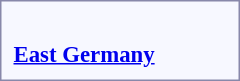<table style="border:1px solid #8888aa; background-color:#f7f8ff; padding:5px; font-size:95%; margin: 0px 12px 12px 0px;">
<tr style="text-align:center;">
<th rowspan=3><br><a href='#'>East Germany</a></th>
<td colspan=2></td>
<td colspan=2></td>
<td colspan=2></td>
<td colspan=2></td>
<td colspan=2></td>
<td colspan=2></td>
<td colspan=2></td>
<td colspan=2></td>
<td colspan=2></td>
<td colspan=2></td>
<td colspan=2></td>
<td colspan=2></td>
</tr>
<tr style="text-align:center;">
<td colspan=2></td>
<td colspan=2></td>
<td colspan=2></td>
<td colspan=2></td>
<td colspan=2></td>
<td colspan=2></td>
<td colspan=2></td>
<td colspan=2></td>
<td colspan=2></td>
<td colspan=2></td>
<td colspan=2></td>
<td colspan=2></td>
</tr>
</table>
